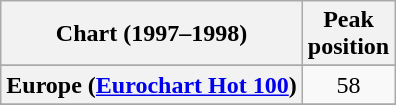<table class="wikitable sortable plainrowheaders" style="text-align:center">
<tr>
<th>Chart (1997–1998)</th>
<th>Peak<br>position</th>
</tr>
<tr>
</tr>
<tr>
<th scope="row">Europe (<a href='#'>Eurochart Hot 100</a>)</th>
<td>58</td>
</tr>
<tr>
</tr>
<tr>
</tr>
</table>
